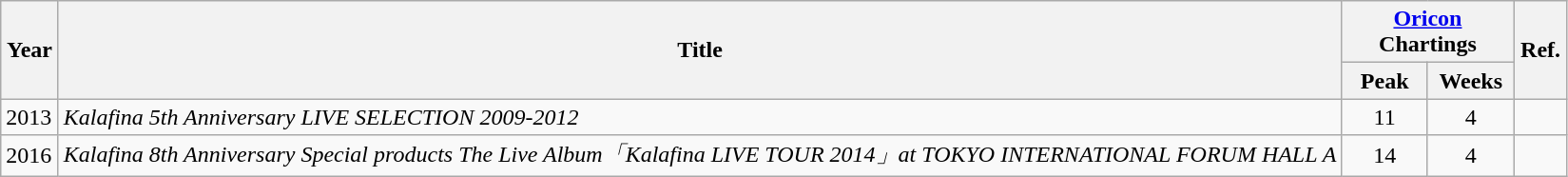<table class="wikitable">
<tr>
<th rowspan="2" width="33">Year</th>
<th rowspan="2">Title</th>
<th colspan="2" width="106"><a href='#'>Oricon</a> Chartings</th>
<th rowspan="2" width="30">Ref.</th>
</tr>
<tr>
<th width="53">Peak</th>
<th width="53">Weeks</th>
</tr>
<tr>
<td>2013</td>
<td><em>Kalafina 5th Anniversary LIVE SELECTION 2009-2012</em></td>
<td align="center">11</td>
<td align="center">4</td>
<td align="center"></td>
</tr>
<tr>
<td>2016</td>
<td><em>Kalafina 8th Anniversary Special products The Live Album「Kalafina LIVE TOUR 2014」at TOKYO INTERNATIONAL FORUM HALL A</em></td>
<td align="center">14</td>
<td align="center">4</td>
<td align="center"></td>
</tr>
</table>
